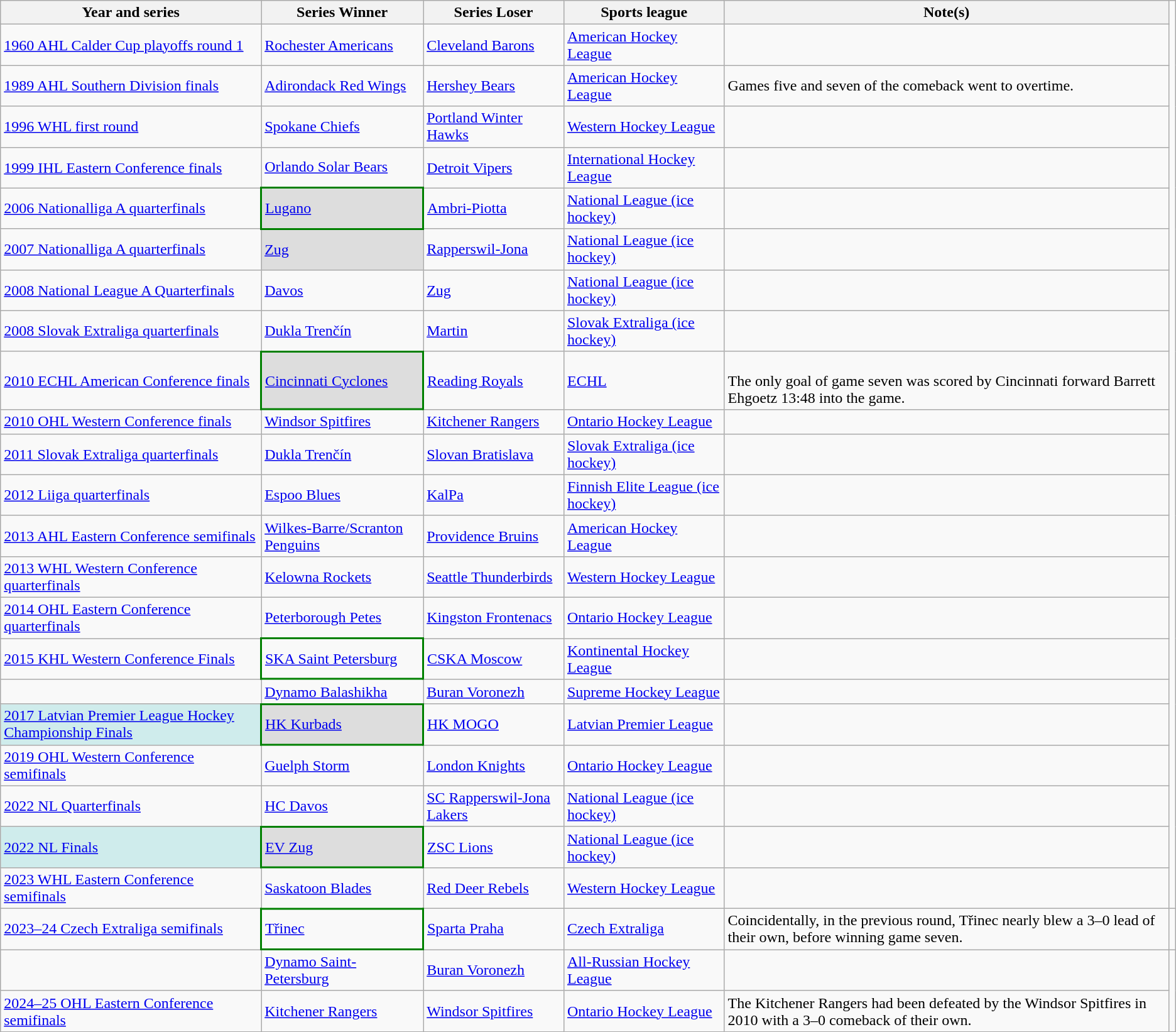<table class="wikitable">
<tr>
<th>Year and series</th>
<th>Series Winner</th>
<th>Series Loser</th>
<th>Sports league</th>
<th>Note(s)</th>
</tr>
<tr>
<td><a href='#'>1960 AHL Calder Cup playoffs round 1</a></td>
<td><a href='#'>Rochester Americans</a></td>
<td><a href='#'>Cleveland Barons</a></td>
<td><a href='#'>American Hockey League</a></td>
<td></td>
</tr>
<tr>
<td><a href='#'>1989 AHL Southern Division finals</a></td>
<td><a href='#'>Adirondack Red Wings</a></td>
<td><a href='#'>Hershey Bears</a></td>
<td><a href='#'>American Hockey League</a></td>
<td>Games five and seven of the comeback went to overtime.</td>
</tr>
<tr>
<td><a href='#'>1996 WHL first round</a></td>
<td><a href='#'>Spokane Chiefs</a></td>
<td><a href='#'>Portland Winter Hawks</a></td>
<td><a href='#'>Western Hockey League</a></td>
<td></td>
</tr>
<tr>
<td><a href='#'>1999 IHL Eastern Conference finals</a></td>
<td><a href='#'>Orlando Solar Bears</a></td>
<td><a href='#'>Detroit Vipers</a></td>
<td><a href='#'>International Hockey League</a></td>
<td></td>
</tr>
<tr>
<td><a href='#'>2006 Nationalliga A quarterfinals</a></td>
<td style="border-bottom:2px solid green; border-top:2px solid green; border-left:2px solid green; border-right:2px solid green" bgcolor="#dddddd"><a href='#'>Lugano</a></td>
<td><a href='#'>Ambri-Piotta</a></td>
<td><a href='#'>National League (ice hockey)</a></td>
<td></td>
</tr>
<tr>
<td><a href='#'>2007 Nationalliga A quarterfinals</a></td>
<td bgcolor="#dddddd"><a href='#'>Zug</a></td>
<td><a href='#'>Rapperswil-Jona</a></td>
<td><a href='#'>National League (ice hockey)</a></td>
<td></td>
</tr>
<tr>
<td><a href='#'>2008 National League A Quarterfinals</a></td>
<td><a href='#'>Davos</a></td>
<td><a href='#'>Zug</a></td>
<td><a href='#'>National League (ice hockey)</a></td>
<td></td>
</tr>
<tr>
<td><a href='#'>2008 Slovak Extraliga quarterfinals</a></td>
<td><a href='#'>Dukla Trenčín</a></td>
<td><a href='#'>Martin</a></td>
<td><a href='#'>Slovak Extraliga (ice hockey)</a></td>
<td></td>
</tr>
<tr>
<td><a href='#'>2010 ECHL American Conference finals</a></td>
<td style="border-bottom:2px solid green; border-top:2px solid green; border-left:2px solid green; border-right:2px solid green" bgcolor="#dddddd"><a href='#'>Cincinnati Cyclones</a></td>
<td><a href='#'>Reading Royals</a></td>
<td><a href='#'>ECHL</a></td>
<td><br>The only goal of game seven was scored by Cincinnati forward Barrett Ehgoetz 13:48 into the game.</td>
</tr>
<tr>
<td><a href='#'>2010 OHL Western Conference finals</a></td>
<td><a href='#'>Windsor Spitfires</a></td>
<td><a href='#'>Kitchener Rangers</a></td>
<td><a href='#'>Ontario Hockey League</a></td>
<td></td>
</tr>
<tr>
<td><a href='#'>2011 Slovak Extraliga quarterfinals</a></td>
<td><a href='#'>Dukla Trenčín</a></td>
<td><a href='#'>Slovan Bratislava</a></td>
<td><a href='#'>Slovak Extraliga (ice hockey)</a></td>
<td></td>
</tr>
<tr>
<td><a href='#'>2012 Liiga quarterfinals</a></td>
<td><a href='#'>Espoo Blues</a></td>
<td><a href='#'>KalPa</a></td>
<td><a href='#'>Finnish Elite League (ice hockey)</a></td>
<td></td>
</tr>
<tr>
<td><a href='#'>2013 AHL Eastern Conference semifinals</a></td>
<td><a href='#'>Wilkes-Barre/Scranton Penguins</a></td>
<td><a href='#'>Providence Bruins</a></td>
<td><a href='#'>American Hockey League</a></td>
<td></td>
</tr>
<tr>
<td><a href='#'>2013 WHL Western Conference quarterfinals</a></td>
<td><a href='#'>Kelowna Rockets</a></td>
<td><a href='#'>Seattle Thunderbirds</a></td>
<td><a href='#'>Western Hockey League</a></td>
<td></td>
</tr>
<tr>
<td><a href='#'>2014 OHL Eastern Conference quarterfinals</a></td>
<td><a href='#'>Peterborough Petes</a></td>
<td><a href='#'>Kingston Frontenacs</a></td>
<td><a href='#'>Ontario Hockey League</a></td>
<td></td>
</tr>
<tr>
<td><a href='#'>2015 KHL Western Conference Finals</a></td>
<td style="border-bottom:2px solid green; border-top:2px solid green; border-left:2px solid green; border-right:2px solid green"><a href='#'>SKA Saint Petersburg</a></td>
<td><a href='#'>CSKA Moscow</a></td>
<td><a href='#'>Kontinental Hockey League</a></td>
<td></td>
</tr>
<tr>
<td></td>
<td><a href='#'>Dynamo Balashikha</a></td>
<td><a href='#'>Buran Voronezh</a></td>
<td><a href='#'>Supreme Hockey League</a></td>
<td></td>
</tr>
<tr>
<td bgcolor="#cfecec"><a href='#'>2017 Latvian Premier League Hockey Championship Finals</a></td>
<td style="border-bottom:2px solid green; border-top:2px solid green; border-left:2px solid green; border-right:2px solid green" bgcolor="#dddddd"><a href='#'>HK Kurbads</a></td>
<td><a href='#'>HK MOGO</a></td>
<td><a href='#'>Latvian Premier League</a></td>
<td></td>
</tr>
<tr>
<td><a href='#'>2019 OHL Western Conference semifinals</a></td>
<td><a href='#'>Guelph Storm</a></td>
<td><a href='#'>London Knights</a></td>
<td><a href='#'>Ontario Hockey League</a></td>
<td></td>
</tr>
<tr>
<td><a href='#'>2022 NL Quarterfinals</a></td>
<td><a href='#'>HC Davos</a></td>
<td><a href='#'>SC Rapperswil-Jona Lakers</a></td>
<td><a href='#'>National League (ice hockey)</a></td>
<td></td>
</tr>
<tr>
<td bgcolor="#cfecec"><a href='#'>2022 NL Finals</a></td>
<td style="border-bottom:2px solid green; border-top:2px solid green; border-left:2px solid green; border-right:2px solid green" bgcolor="#dddddd"><a href='#'>EV Zug</a></td>
<td><a href='#'>ZSC Lions</a></td>
<td><a href='#'>National League (ice hockey)</a></td>
<td></td>
</tr>
<tr>
<td><a href='#'>2023 WHL Eastern Conference semifinals</a></td>
<td><a href='#'>Saskatoon Blades</a></td>
<td><a href='#'>Red Deer Rebels</a></td>
<td><a href='#'>Western Hockey League</a></td>
<td></td>
</tr>
<tr>
<td><a href='#'>2023–24 Czech Extraliga semifinals</a></td>
<td style="border-bottom:2px solid green; border-top:2px solid green; border-left:2px solid green; border-right:2px solid green"><a href='#'>Třinec</a></td>
<td><a href='#'>Sparta Praha</a></td>
<td><a href='#'>Czech Extraliga</a></td>
<td>Coincidentally, in the previous round, Třinec nearly blew a 3–0 lead of their own, before winning game seven.</td>
<td></td>
</tr>
<tr>
<td></td>
<td><a href='#'>Dynamo Saint-Petersburg</a></td>
<td><a href='#'>Buran Voronezh</a></td>
<td><a href='#'>All-Russian Hockey League</a></td>
<td></td>
</tr>
<tr>
<td><a href='#'>2024–25 OHL Eastern Conference semifinals</a></td>
<td><a href='#'>Kitchener Rangers</a></td>
<td><a href='#'>Windsor Spitfires</a></td>
<td><a href='#'>Ontario Hockey League</a></td>
<td>The Kitchener Rangers had been defeated by the Windsor Spitfires in 2010 with a 3–0 comeback of their own.</td>
</tr>
</table>
